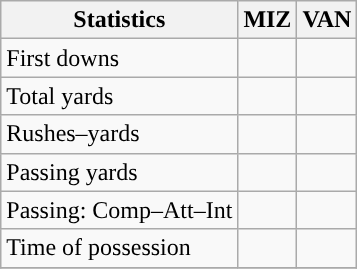<table class="wikitable" style="float: left;">
<tr>
<th>Statistics</th>
<th>MIZ</th>
<th>VAN</th>
</tr>
<tr>
<td>First downs</td>
<td></td>
<td></td>
</tr>
<tr>
<td>Total yards</td>
<td></td>
<td></td>
</tr>
<tr>
<td>Rushes–yards</td>
<td></td>
<td></td>
</tr>
<tr>
<td>Passing yards</td>
<td></td>
<td></td>
</tr>
<tr>
<td>Passing: Comp–Att–Int</td>
<td></td>
<td></td>
</tr>
<tr>
<td>Time of possession</td>
<td></td>
<td></td>
</tr>
<tr>
</tr>
</table>
